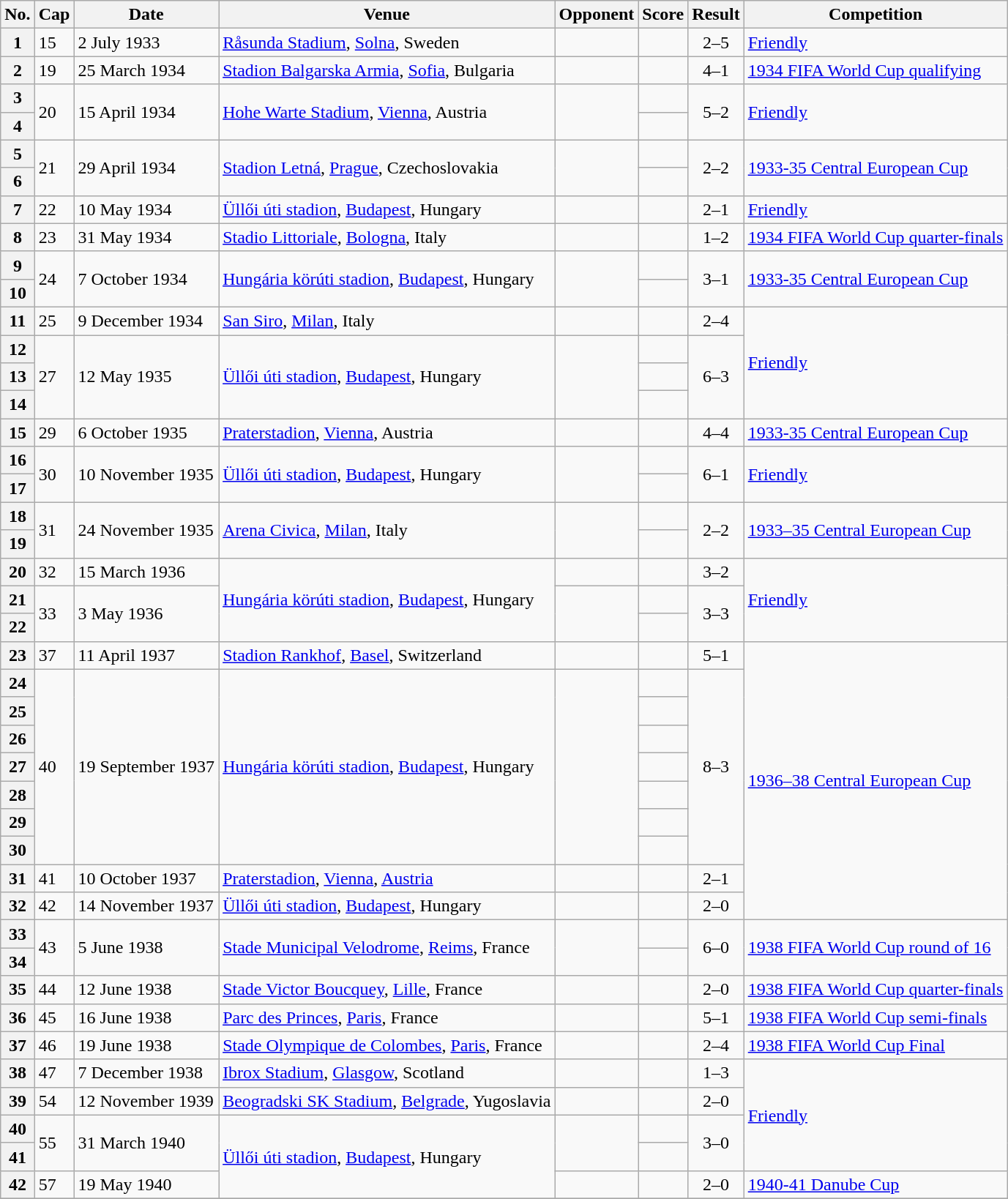<table class="wikitable plainrowheaders sortable">
<tr>
<th scope=col>No.</th>
<th scope=col>Cap</th>
<th scope=col>Date</th>
<th scope=col>Venue</th>
<th scope=col>Opponent</th>
<th scope=col>Score</th>
<th scope=col>Result</th>
<th scope=col>Competition</th>
</tr>
<tr>
<th scope=row>1</th>
<td rowspan=1>15</td>
<td rowspan=1>2 July 1933</td>
<td rowspan=1><a href='#'>Råsunda Stadium</a>, <a href='#'>Solna</a>, Sweden</td>
<td rowspan=1></td>
<td></td>
<td rowspan=1 style="text-align:center;">2–5</td>
<td rowspan=1><a href='#'>Friendly</a></td>
</tr>
<tr>
<th scope=row>2</th>
<td rowspan=1>19</td>
<td rowspan=1>25 March 1934</td>
<td rowspan=1><a href='#'>Stadion Balgarska Armia</a>, <a href='#'>Sofia</a>, Bulgaria</td>
<td rowspan=1></td>
<td></td>
<td rowspan=1 style="text-align:center;">4–1</td>
<td rowspan=1><a href='#'>1934 FIFA World Cup qualifying</a></td>
</tr>
<tr>
<th scope=row>3</th>
<td rowspan=2>20</td>
<td rowspan=2>15 April 1934</td>
<td rowspan=2><a href='#'>Hohe Warte Stadium</a>, <a href='#'>Vienna</a>, Austria</td>
<td rowspan=2></td>
<td></td>
<td rowspan=2 style="text-align:center;">5–2</td>
<td rowspan=2><a href='#'>Friendly</a></td>
</tr>
<tr>
<th scope=row>4</th>
<td></td>
</tr>
<tr>
<th scope=row>5</th>
<td rowspan=2>21</td>
<td rowspan=2>29 April 1934</td>
<td rowspan=2><a href='#'>Stadion Letná</a>, <a href='#'>Prague</a>, Czechoslovakia</td>
<td rowspan=2></td>
<td></td>
<td rowspan=2 style="text-align:center;">2–2</td>
<td rowspan=2><a href='#'>1933-35 Central European Cup</a></td>
</tr>
<tr>
<th scope=row>6</th>
<td></td>
</tr>
<tr>
<th scope=row>7</th>
<td rowspan=1>22</td>
<td rowspan=1>10 May 1934</td>
<td rowspan=1><a href='#'>Üllői úti stadion</a>, <a href='#'>Budapest</a>, Hungary</td>
<td rowspan=1></td>
<td></td>
<td rowspan=1 style="text-align:center;">2–1</td>
<td rowspan=1><a href='#'>Friendly</a></td>
</tr>
<tr>
<th scope=row>8</th>
<td rowspan=1>23</td>
<td rowspan=1>31 May 1934</td>
<td rowspan=1><a href='#'>Stadio Littoriale</a>, <a href='#'>Bologna</a>, Italy</td>
<td rowspan=1></td>
<td></td>
<td rowspan=1 style="text-align:center;">1–2</td>
<td rowspan=1><a href='#'>1934 FIFA World Cup quarter-finals</a></td>
</tr>
<tr>
<th scope=row>9</th>
<td rowspan=2>24</td>
<td rowspan=2>7 October 1934</td>
<td rowspan=2><a href='#'>Hungária körúti stadion</a>, <a href='#'>Budapest</a>, Hungary</td>
<td rowspan=2></td>
<td></td>
<td rowspan=2 style="text-align:center;">3–1</td>
<td rowspan=2><a href='#'>1933-35 Central European Cup</a></td>
</tr>
<tr>
<th scope=row>10</th>
<td></td>
</tr>
<tr>
<th scope=row>11</th>
<td rowspan=1>25</td>
<td rowspan=1>9 December 1934</td>
<td rowspan=1><a href='#'>San Siro</a>, <a href='#'>Milan</a>, Italy</td>
<td rowspan=1></td>
<td></td>
<td rowspan=1 style="text-align:center;">2–4</td>
<td rowspan=4><a href='#'>Friendly</a></td>
</tr>
<tr>
<th scope=row>12</th>
<td rowspan=3>27</td>
<td rowspan=3>12 May 1935</td>
<td rowspan=3><a href='#'>Üllői úti stadion</a>, <a href='#'>Budapest</a>, Hungary</td>
<td rowspan=3></td>
<td></td>
<td rowspan=3 style="text-align:center;">6–3</td>
</tr>
<tr>
<th scope=row>13</th>
<td></td>
</tr>
<tr>
<th scope=row>14</th>
<td></td>
</tr>
<tr>
<th scope=row>15</th>
<td rowspan=1>29</td>
<td rowspan=1>6 October 1935</td>
<td rowspan=1><a href='#'>Praterstadion</a>, <a href='#'>Vienna</a>, Austria</td>
<td rowspan=1></td>
<td></td>
<td rowspan=1 style="text-align:center;">4–4</td>
<td rowspan=1><a href='#'>1933-35 Central European Cup</a></td>
</tr>
<tr>
<th scope=row>16</th>
<td rowspan=2>30</td>
<td rowspan=2>10 November 1935</td>
<td rowspan=2><a href='#'>Üllői úti stadion</a>, <a href='#'>Budapest</a>, Hungary</td>
<td rowspan=2></td>
<td></td>
<td rowspan=2 style="text-align:center;">6–1</td>
<td rowspan=2><a href='#'>Friendly</a></td>
</tr>
<tr>
<th scope=row>17</th>
<td></td>
</tr>
<tr>
<th scope=row>18</th>
<td rowspan=2>31</td>
<td rowspan=2>24 November 1935</td>
<td rowspan=2><a href='#'>Arena Civica</a>, <a href='#'>Milan</a>, Italy</td>
<td rowspan=2></td>
<td></td>
<td rowspan=2 style="text-align:center;">2–2</td>
<td rowspan=2><a href='#'>1933–35 Central European Cup</a></td>
</tr>
<tr>
<th scope=row>19</th>
<td></td>
</tr>
<tr>
<th scope=row>20</th>
<td rowspan=1>32</td>
<td rowspan=1>15 March 1936</td>
<td rowspan=3><a href='#'>Hungária körúti stadion</a>, <a href='#'>Budapest</a>, Hungary</td>
<td rowspan=1></td>
<td></td>
<td rowspan=1 style="text-align:center;">3–2</td>
<td rowspan=3><a href='#'>Friendly</a></td>
</tr>
<tr>
<th scope=row>21</th>
<td rowspan=2>33</td>
<td rowspan=2>3 May 1936</td>
<td rowspan=2></td>
<td></td>
<td rowspan=2 style="text-align:center;">3–3</td>
</tr>
<tr>
<th scope=row>22</th>
<td></td>
</tr>
<tr>
<th scope=row>23</th>
<td rowspan=1>37</td>
<td rowspan=1>11 April 1937</td>
<td rowspan=1><a href='#'>Stadion Rankhof</a>, <a href='#'>Basel</a>, Switzerland</td>
<td rowspan=1></td>
<td></td>
<td rowspan=1 style="text-align:center;">5–1</td>
<td rowspan=10><a href='#'>1936–38 Central European Cup</a></td>
</tr>
<tr>
<th scope=row>24</th>
<td rowspan=7>40</td>
<td rowspan=7>19 September 1937</td>
<td rowspan=7><a href='#'>Hungária körúti stadion</a>, <a href='#'>Budapest</a>, Hungary</td>
<td rowspan=7></td>
<td></td>
<td rowspan=7 style="text-align:center;">8–3</td>
</tr>
<tr>
<th scope=row>25</th>
<td></td>
</tr>
<tr>
<th scope=row>26</th>
<td></td>
</tr>
<tr>
<th scope=row>27</th>
<td></td>
</tr>
<tr>
<th scope=row>28</th>
<td></td>
</tr>
<tr>
<th scope=row>29</th>
<td></td>
</tr>
<tr>
<th scope=row>30</th>
<td></td>
</tr>
<tr>
<th scope=row>31</th>
<td rowspan=1>41</td>
<td rowspan=1>10 October 1937</td>
<td rowspan=1><a href='#'>Praterstadion</a>, <a href='#'>Vienna</a>, <a href='#'>Austria</a></td>
<td rowspan=1></td>
<td></td>
<td rowspan=1 style="text-align:center;">2–1</td>
</tr>
<tr>
<th scope=row>32</th>
<td rowspan=1>42</td>
<td rowspan=1>14 November 1937</td>
<td rowspan=1><a href='#'>Üllői úti stadion</a>, <a href='#'>Budapest</a>, Hungary</td>
<td rowspan=1></td>
<td></td>
<td rowspan=1 style="text-align:center;">2–0</td>
</tr>
<tr>
<th scope=row>33</th>
<td rowspan=2>43</td>
<td rowspan=2>5 June 1938</td>
<td rowspan=2><a href='#'>Stade Municipal Velodrome</a>, <a href='#'>Reims</a>, France</td>
<td rowspan=2></td>
<td></td>
<td rowspan=2 style="text-align:center;">6–0</td>
<td rowspan=2><a href='#'>1938 FIFA World Cup round of 16</a></td>
</tr>
<tr>
<th scope=row>34</th>
<td></td>
</tr>
<tr>
<th scope=row>35</th>
<td rowspan=1>44</td>
<td rowspan=1>12 June 1938</td>
<td rowspan=1><a href='#'>Stade Victor Boucquey</a>, <a href='#'>Lille</a>, France</td>
<td rowspan=1></td>
<td></td>
<td rowspan=1 style="text-align:center;">2–0</td>
<td rowspan=1><a href='#'>1938 FIFA World Cup quarter-finals</a></td>
</tr>
<tr>
<th scope=row>36</th>
<td rowspan=1>45</td>
<td rowspan=1>16 June 1938</td>
<td rowspan=1><a href='#'>Parc des Princes</a>, <a href='#'>Paris</a>, France</td>
<td rowspan=1></td>
<td></td>
<td rowspan=1 style="text-align:center;">5–1</td>
<td rowspan=1><a href='#'>1938 FIFA World Cup semi-finals</a></td>
</tr>
<tr>
<th scope=row>37</th>
<td rowspan=1>46</td>
<td rowspan=1>19 June 1938</td>
<td rowspan=1><a href='#'>Stade Olympique de Colombes</a>, <a href='#'>Paris</a>, France</td>
<td rowspan=1></td>
<td></td>
<td rowspan=1 style="text-align:center;">2–4</td>
<td rowspan=1><a href='#'>1938 FIFA World Cup Final</a></td>
</tr>
<tr>
<th scope=row>38</th>
<td rowspan=1>47</td>
<td rowspan=1>7 December 1938</td>
<td rowspan=1><a href='#'>Ibrox Stadium</a>, <a href='#'>Glasgow</a>, Scotland</td>
<td rowspan=1></td>
<td></td>
<td rowspan=1 style="text-align:center;">1–3</td>
<td rowspan=4><a href='#'>Friendly</a></td>
</tr>
<tr>
<th scope=row>39</th>
<td rowspan=1>54</td>
<td rowspan=1>12 November 1939</td>
<td rowspan=1><a href='#'>Beogradski SK Stadium</a>, <a href='#'>Belgrade</a>, Yugoslavia</td>
<td rowspan=1></td>
<td></td>
<td rowspan=1 style="text-align:center;">2–0</td>
</tr>
<tr>
<th scope=row>40</th>
<td rowspan=2>55</td>
<td rowspan=2>31 March 1940</td>
<td rowspan=3><a href='#'>Üllői úti stadion</a>, <a href='#'>Budapest</a>, Hungary</td>
<td rowspan=2></td>
<td></td>
<td rowspan=2 style="text-align:center;">3–0</td>
</tr>
<tr>
<th scope=row>41</th>
<td></td>
</tr>
<tr>
<th scope=row>42</th>
<td rowspan=1>57</td>
<td rowspan=1>19 May 1940</td>
<td rowspan=1></td>
<td></td>
<td rowspan=1 style="text-align:center;">2–0</td>
<td rowspan=1><a href='#'>1940-41 Danube Cup</a></td>
</tr>
<tr>
</tr>
</table>
